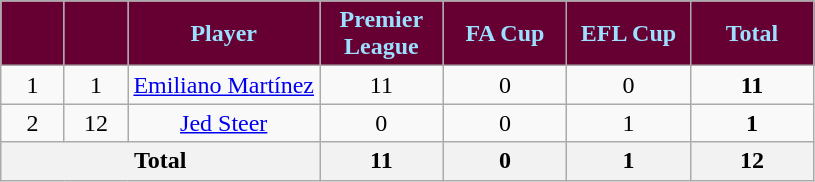<table class="wikitable sortable" style="text-align:center">
<tr>
<th style="background:#660033;color:#9be1ff; width:35px;"></th>
<th style="background:#660033;color:#9be1ff; width:35px;"></th>
<th style="background:#660033;color:#9be1ff;">Player</th>
<th style="background:#660033;color:#9be1ff; width:75px;">Premier League</th>
<th style="background:#660033;color:#9be1ff; width:75px;">FA Cup</th>
<th style="background:#660033;color:#9be1ff; width:75px;">EFL Cup</th>
<th style="background:#660033;color:#9be1ff; width:75px;"><strong>Total</strong></th>
</tr>
<tr>
<td>1</td>
<td>1</td>
<td> <a href='#'>Emiliano Martínez</a></td>
<td>11</td>
<td>0</td>
<td>0</td>
<td><strong>11</strong></td>
</tr>
<tr>
<td>2</td>
<td>12</td>
<td> <a href='#'>Jed Steer</a></td>
<td>0</td>
<td>0</td>
<td>1</td>
<td><strong>1</strong></td>
</tr>
<tr class="sortbottom">
<th colspan="3"><strong>Total</strong></th>
<th>11</th>
<th><strong>0</strong></th>
<th>1</th>
<th>12</th>
</tr>
</table>
